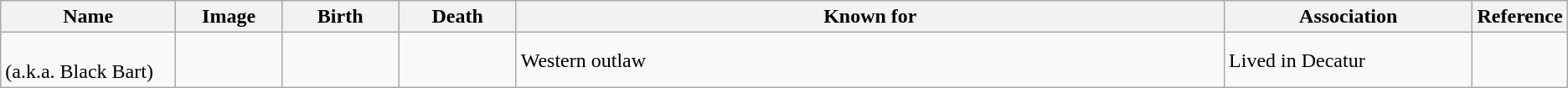<table class="wikitable sortable">
<tr>
<th scope="col" style="width:140px;">Name</th>
<th scope="col" style="width:80px;" class="unsortable">Image</th>
<th scope="col" style="width:90px;">Birth</th>
<th scope="col" style="width:90px;">Death</th>
<th scope="col" style="width:600px;" class="unsortable">Known for</th>
<th scope="col" style="width:200px;" class="unsortable">Association</th>
<th scope="col" style="width:30px;" class="unsortable">Reference</th>
</tr>
<tr>
<td><br>(a.k.a. Black Bart)</td>
<td></td>
<td align=right></td>
<td align=right></td>
<td>Western outlaw</td>
<td>Lived in Decatur</td>
<td style="text-align:center;"></td>
</tr>
</table>
